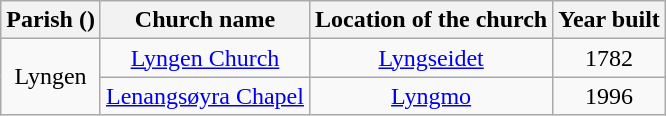<table class="wikitable" style="text-align:center">
<tr>
<th>Parish ()</th>
<th>Church name</th>
<th>Location of the church</th>
<th>Year built</th>
</tr>
<tr>
<td rowspan="2">Lyngen</td>
<td><a href='#'>Lyngen Church</a></td>
<td><a href='#'>Lyngseidet</a></td>
<td>1782</td>
</tr>
<tr>
<td><a href='#'>Lenangsøyra Chapel</a></td>
<td><a href='#'>Lyngmo</a></td>
<td>1996</td>
</tr>
</table>
